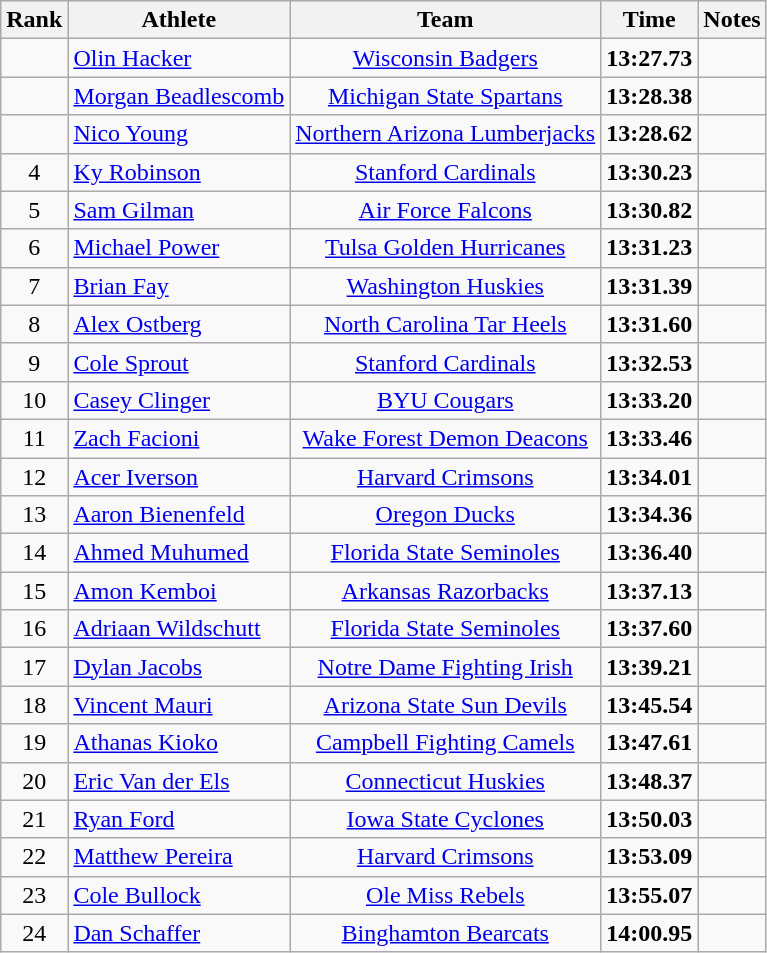<table class="wikitable sortable" style="text-align:center">
<tr>
<th>Rank</th>
<th>Athlete</th>
<th>Team</th>
<th>Time</th>
<th>Notes</th>
</tr>
<tr>
<td></td>
<td align=left> <a href='#'>Olin Hacker</a></td>
<td><a href='#'>Wisconsin Badgers</a></td>
<td><strong>13:27.73</strong></td>
<td></td>
</tr>
<tr>
<td></td>
<td align=left> <a href='#'>Morgan Beadlescomb</a></td>
<td><a href='#'>Michigan State Spartans</a></td>
<td><strong>13:28.38</strong></td>
<td></td>
</tr>
<tr>
<td></td>
<td align=left> <a href='#'>Nico Young</a></td>
<td><a href='#'>Northern Arizona Lumberjacks</a></td>
<td><strong>13:28.62</strong></td>
<td></td>
</tr>
<tr>
<td>4</td>
<td align=left> <a href='#'>Ky Robinson</a></td>
<td><a href='#'>Stanford Cardinals</a></td>
<td><strong>13:30.23</strong></td>
<td></td>
</tr>
<tr>
<td>5</td>
<td align=left> <a href='#'>Sam Gilman</a></td>
<td><a href='#'>Air Force Falcons</a></td>
<td><strong>13:30.82</strong></td>
<td></td>
</tr>
<tr>
<td>6</td>
<td align=left> <a href='#'>Michael Power</a></td>
<td><a href='#'>Tulsa Golden Hurricanes</a></td>
<td><strong>13:31.23</strong></td>
<td></td>
</tr>
<tr>
<td>7</td>
<td align=left> <a href='#'>Brian Fay</a></td>
<td><a href='#'>Washington Huskies</a></td>
<td><strong>13:31.39</strong></td>
<td></td>
</tr>
<tr>
<td>8</td>
<td align=left> <a href='#'>Alex Ostberg</a></td>
<td><a href='#'>North Carolina Tar Heels</a></td>
<td><strong>13:31.60</strong></td>
<td></td>
</tr>
<tr>
<td>9</td>
<td align=left> <a href='#'>Cole Sprout</a></td>
<td><a href='#'>Stanford Cardinals</a></td>
<td><strong>13:32.53</strong></td>
<td></td>
</tr>
<tr>
<td>10</td>
<td align=left> <a href='#'>Casey Clinger</a></td>
<td><a href='#'>BYU Cougars</a></td>
<td><strong>13:33.20</strong></td>
<td></td>
</tr>
<tr>
<td>11</td>
<td align=left> <a href='#'>Zach Facioni</a></td>
<td><a href='#'>Wake Forest Demon Deacons</a></td>
<td><strong>13:33.46</strong></td>
<td></td>
</tr>
<tr>
<td>12</td>
<td align=left> <a href='#'>Acer Iverson</a></td>
<td><a href='#'>Harvard Crimsons</a></td>
<td><strong>13:34.01</strong></td>
<td></td>
</tr>
<tr>
<td>13</td>
<td align=left> <a href='#'>Aaron Bienenfeld</a></td>
<td><a href='#'>Oregon Ducks</a></td>
<td><strong>13:34.36</strong></td>
<td></td>
</tr>
<tr>
<td>14</td>
<td align=left> <a href='#'>Ahmed Muhumed</a></td>
<td><a href='#'>Florida State Seminoles</a></td>
<td><strong>13:36.40</strong></td>
<td></td>
</tr>
<tr>
<td>15</td>
<td align=left> <a href='#'>Amon Kemboi</a></td>
<td><a href='#'>Arkansas Razorbacks</a></td>
<td><strong>13:37.13</strong></td>
<td></td>
</tr>
<tr>
<td>16</td>
<td align=left> <a href='#'>Adriaan Wildschutt</a></td>
<td><a href='#'>Florida State Seminoles</a></td>
<td><strong>13:37.60</strong></td>
<td></td>
</tr>
<tr>
<td>17</td>
<td align=left> <a href='#'>Dylan Jacobs</a></td>
<td><a href='#'>Notre Dame Fighting Irish</a></td>
<td><strong>13:39.21</strong></td>
<td></td>
</tr>
<tr>
<td>18</td>
<td align=left> <a href='#'>Vincent Mauri</a></td>
<td><a href='#'>Arizona State Sun Devils</a></td>
<td><strong>13:45.54</strong></td>
<td></td>
</tr>
<tr>
<td>19</td>
<td align=left> <a href='#'>Athanas Kioko</a></td>
<td><a href='#'>Campbell Fighting Camels</a></td>
<td><strong>13:47.61</strong></td>
<td></td>
</tr>
<tr>
<td>20</td>
<td align=left> <a href='#'>Eric Van der Els</a></td>
<td><a href='#'>Connecticut Huskies</a></td>
<td><strong>13:48.37</strong></td>
<td></td>
</tr>
<tr>
<td>21</td>
<td align=left> <a href='#'>Ryan Ford</a></td>
<td><a href='#'>Iowa State Cyclones</a></td>
<td><strong>13:50.03</strong></td>
<td></td>
</tr>
<tr>
<td>22</td>
<td align=left> <a href='#'>Matthew Pereira</a></td>
<td><a href='#'>Harvard Crimsons</a></td>
<td><strong>13:53.09</strong></td>
<td></td>
</tr>
<tr>
<td>23</td>
<td align=left> <a href='#'>Cole Bullock</a></td>
<td><a href='#'>Ole Miss Rebels</a></td>
<td><strong>13:55.07</strong></td>
<td></td>
</tr>
<tr>
<td>24</td>
<td align=left> <a href='#'>Dan Schaffer</a></td>
<td><a href='#'>Binghamton Bearcats</a></td>
<td><strong>14:00.95</strong></td>
<td></td>
</tr>
</table>
